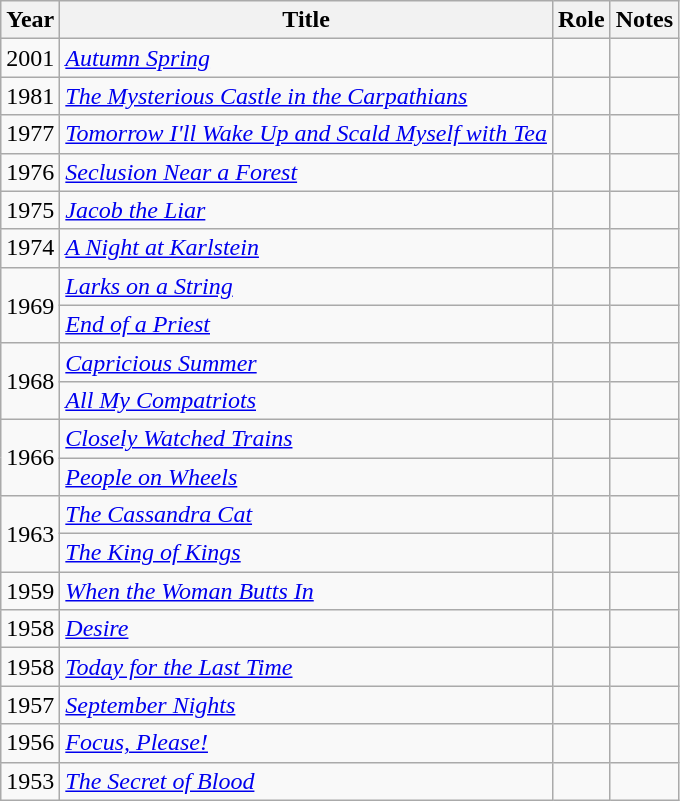<table class="wikitable sortable">
<tr>
<th>Year</th>
<th>Title</th>
<th>Role</th>
<th class="unsortable">Notes</th>
</tr>
<tr>
<td>2001</td>
<td><em><a href='#'>Autumn Spring</a></em></td>
<td></td>
<td></td>
</tr>
<tr>
<td>1981</td>
<td><em><a href='#'>The Mysterious Castle in the Carpathians</a></em></td>
<td></td>
<td></td>
</tr>
<tr>
<td>1977</td>
<td><em><a href='#'>Tomorrow I'll Wake Up and Scald Myself with Tea</a></em></td>
<td></td>
<td></td>
</tr>
<tr>
<td>1976</td>
<td><em><a href='#'>Seclusion Near a Forest</a></em></td>
<td></td>
<td></td>
</tr>
<tr>
<td>1975</td>
<td><em><a href='#'>Jacob the Liar</a></em></td>
<td></td>
<td></td>
</tr>
<tr>
<td>1974</td>
<td><em><a href='#'>A Night at Karlstein</a></em></td>
<td></td>
<td></td>
</tr>
<tr>
<td rowspan=2>1969</td>
<td><em><a href='#'>Larks on a String</a></em></td>
<td></td>
<td></td>
</tr>
<tr>
<td><em><a href='#'>End of a Priest</a></em></td>
<td></td>
<td></td>
</tr>
<tr>
<td rowspan=2>1968</td>
<td><em><a href='#'>Capricious Summer</a></em></td>
<td></td>
<td></td>
</tr>
<tr>
<td><em><a href='#'>All My Compatriots</a></em></td>
<td></td>
<td></td>
</tr>
<tr>
<td rowspan=2>1966</td>
<td><em><a href='#'>Closely Watched Trains</a></em></td>
<td></td>
<td></td>
</tr>
<tr>
<td><em><a href='#'>People on Wheels</a></em></td>
<td></td>
<td></td>
</tr>
<tr>
<td rowspan=2>1963</td>
<td><em><a href='#'>The Cassandra Cat</a></em></td>
<td></td>
<td></td>
</tr>
<tr>
<td><em><a href='#'>The King of Kings</a></em></td>
<td></td>
<td></td>
</tr>
<tr>
<td>1959</td>
<td><em><a href='#'>When the Woman Butts In</a></em></td>
<td></td>
<td></td>
</tr>
<tr>
<td>1958</td>
<td><em><a href='#'>Desire</a></em></td>
<td></td>
<td></td>
</tr>
<tr>
<td>1958</td>
<td><em><a href='#'>Today for the Last Time</a></em></td>
<td></td>
<td></td>
</tr>
<tr>
<td>1957</td>
<td><em><a href='#'>September Nights</a></em></td>
<td></td>
<td></td>
</tr>
<tr>
<td>1956</td>
<td><em><a href='#'>Focus, Please!</a></em></td>
<td></td>
<td></td>
</tr>
<tr>
<td>1953</td>
<td><em><a href='#'>The Secret of Blood</a></em></td>
<td></td>
<td></td>
</tr>
</table>
